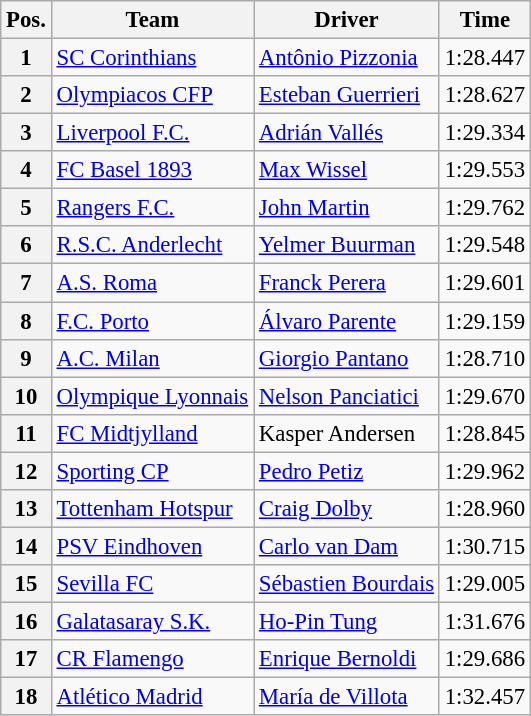<table class=wikitable style="font-size:95%">
<tr>
<th>Pos.</th>
<th>Team</th>
<th>Driver</th>
<th>Time</th>
</tr>
<tr>
<th>1</th>
<td> <a href='#'>SC Corinthians</a></td>
<td> <a href='#'>Antônio Pizzonia</a></td>
<td>1:28.447</td>
</tr>
<tr>
<th>2</th>
<td> <a href='#'>Olympiacos CFP</a></td>
<td> <a href='#'>Esteban Guerrieri</a></td>
<td>1:28.627</td>
</tr>
<tr>
<th>3</th>
<td> <a href='#'>Liverpool F.C.</a></td>
<td> <a href='#'>Adrián Vallés</a></td>
<td>1:29.334</td>
</tr>
<tr>
<th>4</th>
<td> <a href='#'>FC Basel 1893</a></td>
<td> <a href='#'>Max Wissel</a></td>
<td>1:29.553</td>
</tr>
<tr>
<th>5</th>
<td> <a href='#'>Rangers F.C.</a></td>
<td> <a href='#'>John Martin</a></td>
<td>1:29.762</td>
</tr>
<tr>
<th>6</th>
<td> <a href='#'>R.S.C. Anderlecht</a></td>
<td> <a href='#'>Yelmer Buurman</a></td>
<td>1:29.548</td>
</tr>
<tr>
<th>7</th>
<td> <a href='#'>A.S. Roma</a></td>
<td> <a href='#'>Franck Perera</a></td>
<td>1:29.601</td>
</tr>
<tr>
<th>8</th>
<td> <a href='#'>F.C. Porto</a></td>
<td> <a href='#'>Álvaro Parente</a></td>
<td>1:29.159</td>
</tr>
<tr>
<th>9</th>
<td> <a href='#'>A.C. Milan</a></td>
<td> <a href='#'>Giorgio Pantano</a></td>
<td>1:28.710</td>
</tr>
<tr>
<th>10</th>
<td> <a href='#'>Olympique Lyonnais</a></td>
<td> <a href='#'>Nelson Panciatici</a></td>
<td>1:29.670</td>
</tr>
<tr>
<th>11</th>
<td> <a href='#'>FC Midtjylland</a></td>
<td> Kasper Andersen</td>
<td>1:28.845</td>
</tr>
<tr>
<th>12</th>
<td> <a href='#'>Sporting CP</a></td>
<td> <a href='#'>Pedro Petiz</a></td>
<td>1:29.962</td>
</tr>
<tr>
<th>13</th>
<td> <a href='#'>Tottenham Hotspur</a></td>
<td> <a href='#'>Craig Dolby</a></td>
<td>1:28.960</td>
</tr>
<tr>
<th>14</th>
<td> <a href='#'>PSV Eindhoven</a></td>
<td> <a href='#'>Carlo van Dam</a></td>
<td>1:30.715</td>
</tr>
<tr>
<th>15</th>
<td> <a href='#'>Sevilla FC</a></td>
<td> <a href='#'>Sébastien Bourdais</a></td>
<td>1:29.005</td>
</tr>
<tr>
<th>16</th>
<td> <a href='#'>Galatasaray S.K.</a></td>
<td> <a href='#'>Ho-Pin Tung</a></td>
<td>1:31.676</td>
</tr>
<tr>
<th>17</th>
<td> <a href='#'>CR Flamengo</a></td>
<td> <a href='#'>Enrique Bernoldi</a></td>
<td>1:29.686</td>
</tr>
<tr>
<th>18</th>
<td> <a href='#'>Atlético Madrid</a></td>
<td> <a href='#'>María de Villota</a></td>
<td>1:32.457</td>
</tr>
</table>
